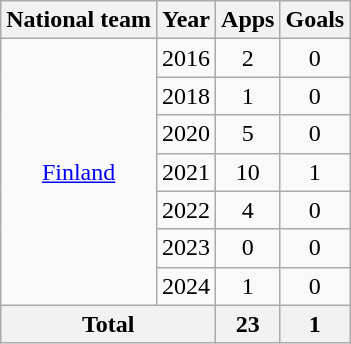<table class="wikitable" style="text-align:center">
<tr>
<th>National team</th>
<th>Year</th>
<th>Apps</th>
<th>Goals</th>
</tr>
<tr>
<td rowspan="7"><a href='#'>Finland</a></td>
<td>2016</td>
<td>2</td>
<td>0</td>
</tr>
<tr>
<td>2018</td>
<td>1</td>
<td>0</td>
</tr>
<tr>
<td>2020</td>
<td>5</td>
<td>0</td>
</tr>
<tr>
<td>2021</td>
<td>10</td>
<td>1</td>
</tr>
<tr>
<td>2022</td>
<td>4</td>
<td>0</td>
</tr>
<tr>
<td>2023</td>
<td>0</td>
<td>0</td>
</tr>
<tr>
<td>2024</td>
<td>1</td>
<td>0</td>
</tr>
<tr>
<th colspan="2">Total</th>
<th>23</th>
<th>1</th>
</tr>
</table>
